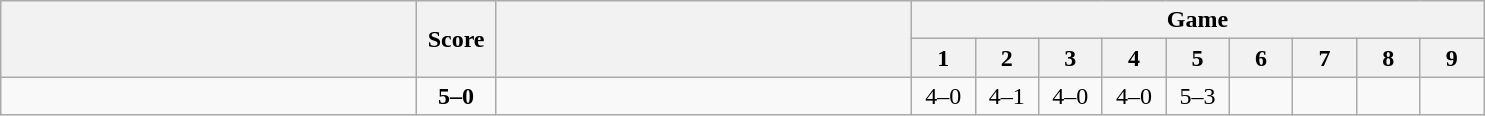<table class="wikitable" style="text-align: center;">
<tr>
<th rowspan=2 align="right" width="270"></th>
<th rowspan=2 width="45">Score</th>
<th rowspan=2 align="left" width="270"></th>
<th colspan=9>Game</th>
</tr>
<tr>
<th width="35">1</th>
<th width="35">2</th>
<th width="35">3</th>
<th width="35">4</th>
<th width="35">5</th>
<th width="35">6</th>
<th width="35">7</th>
<th width="35">8</th>
<th width="35">9</th>
</tr>
<tr>
<td align=left><strong><br></strong></td>
<td align=center><strong>5–0</strong></td>
<td align=left><br></td>
<td>4–0</td>
<td>4–1</td>
<td>4–0</td>
<td>4–0</td>
<td>5–3</td>
<td></td>
<td></td>
<td></td>
<td></td>
</tr>
</table>
